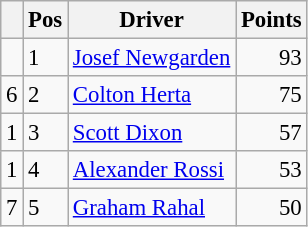<table class="wikitable" style="font-size: 95%;">
<tr>
<th></th>
<th>Pos</th>
<th>Driver</th>
<th>Points</th>
</tr>
<tr>
<td align="left"></td>
<td>1</td>
<td> <a href='#'>Josef Newgarden</a></td>
<td align="right">93</td>
</tr>
<tr>
<td align="left"> 6</td>
<td>2</td>
<td> <a href='#'>Colton Herta</a></td>
<td align="right">75</td>
</tr>
<tr>
<td align="left"> 1</td>
<td>3</td>
<td> <a href='#'>Scott Dixon</a></td>
<td align="right">57</td>
</tr>
<tr>
<td align="left"> 1</td>
<td>4</td>
<td> <a href='#'>Alexander Rossi</a></td>
<td align="right">53</td>
</tr>
<tr>
<td align="left"> 7</td>
<td>5</td>
<td> <a href='#'>Graham Rahal</a></td>
<td align="right">50</td>
</tr>
</table>
